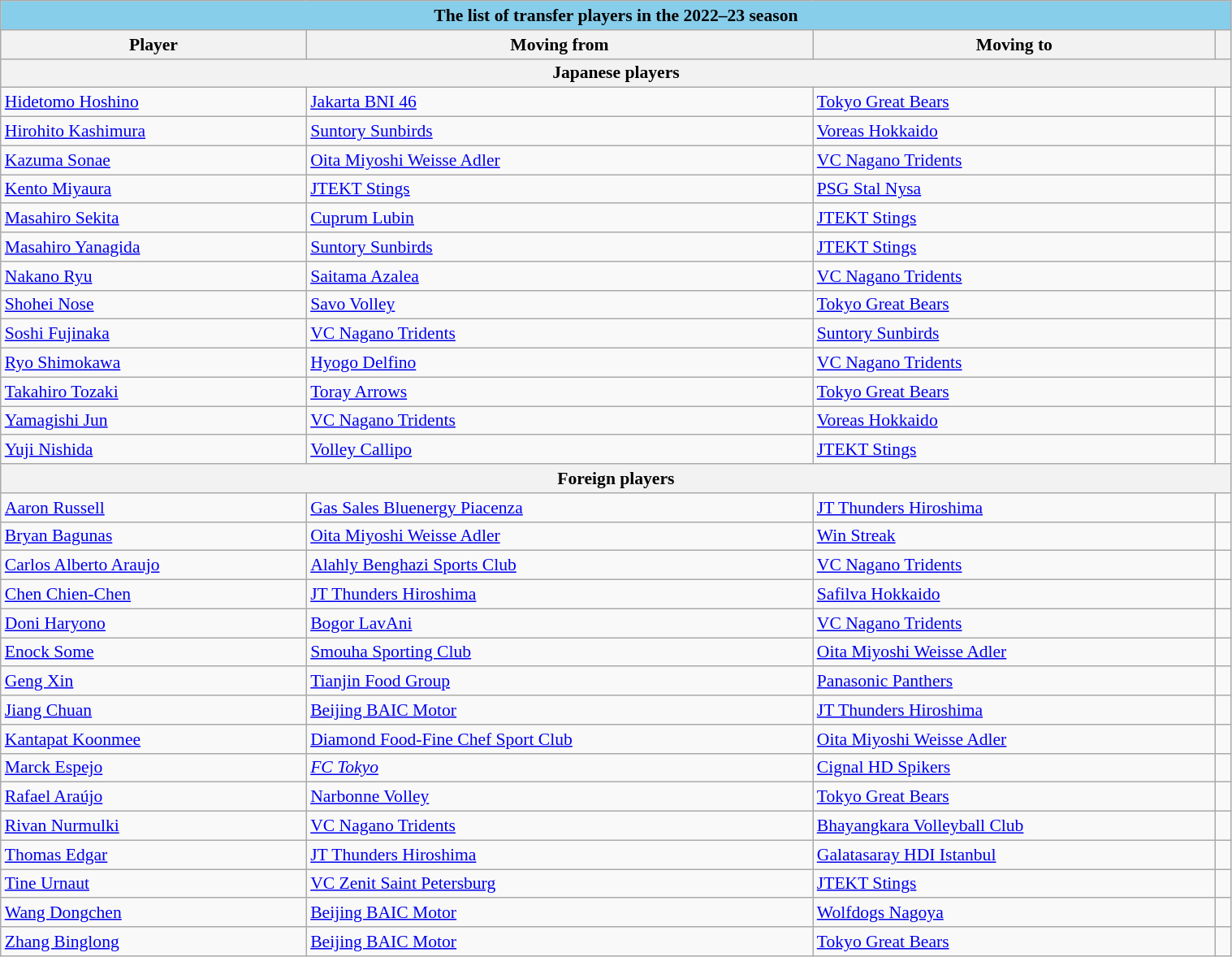<table class="wikitable" style="font-size:90%; width:80%;">
<tr>
<th style="background:Skyblue; border:2px black;" colspan=4><span>The list of transfer players in the 2022–23 season</span></th>
</tr>
<tr>
<th>Player</th>
<th>Moving from</th>
<th>Moving to</th>
<th></th>
</tr>
<tr>
<th colspan="4">Japanese players</th>
</tr>
<tr>
<td> <a href='#'>Hidetomo Hoshino</a></td>
<td> <a href='#'>Jakarta BNI 46</a></td>
<td> <a href='#'>Tokyo Great Bears</a></td>
<td align=center></td>
</tr>
<tr>
<td> <a href='#'>Hirohito Kashimura</a></td>
<td> <a href='#'>Suntory Sunbirds</a></td>
<td> <a href='#'>Voreas Hokkaido</a></td>
<td align=center></td>
</tr>
<tr>
<td> <a href='#'>Kazuma Sonae</a></td>
<td> <a href='#'>Oita Miyoshi Weisse Adler</a></td>
<td> <a href='#'>VC Nagano Tridents</a></td>
<td align=center></td>
</tr>
<tr>
<td> <a href='#'>Kento Miyaura</a></td>
<td> <a href='#'>JTEKT Stings</a></td>
<td> <a href='#'>PSG Stal Nysa</a></td>
<td align=center></td>
</tr>
<tr>
<td> <a href='#'>Masahiro Sekita</a></td>
<td> <a href='#'>Cuprum Lubin</a></td>
<td> <a href='#'>JTEKT Stings</a></td>
<td align=center></td>
</tr>
<tr>
<td> <a href='#'>Masahiro Yanagida</a></td>
<td> <a href='#'>Suntory Sunbirds</a></td>
<td> <a href='#'>JTEKT Stings</a></td>
<td align=center></td>
</tr>
<tr>
<td> <a href='#'>Nakano Ryu</a></td>
<td> <a href='#'>Saitama Azalea</a></td>
<td> <a href='#'>VC Nagano Tridents</a></td>
<td align=center></td>
</tr>
<tr>
<td> <a href='#'>Shohei Nose</a></td>
<td> <a href='#'>Savo Volley</a></td>
<td> <a href='#'>Tokyo Great Bears</a></td>
<td align=center></td>
</tr>
<tr>
<td> <a href='#'>Soshi Fujinaka</a></td>
<td> <a href='#'>VC Nagano Tridents</a></td>
<td> <a href='#'>Suntory Sunbirds</a></td>
<td align=center></td>
</tr>
<tr>
<td> <a href='#'>Ryo Shimokawa</a></td>
<td> <a href='#'>Hyogo Delfino</a></td>
<td> <a href='#'>VC Nagano Tridents</a></td>
<td align=center></td>
</tr>
<tr>
<td> <a href='#'>Takahiro Tozaki</a></td>
<td> <a href='#'>Toray Arrows</a></td>
<td> <a href='#'>Tokyo Great Bears</a></td>
<td align=center></td>
</tr>
<tr>
<td> <a href='#'>Yamagishi Jun</a></td>
<td> <a href='#'>VC Nagano Tridents</a></td>
<td> <a href='#'>Voreas Hokkaido</a></td>
<td align=center></td>
</tr>
<tr>
<td> <a href='#'>Yuji Nishida</a></td>
<td> <a href='#'>Volley Callipo</a></td>
<td> <a href='#'>JTEKT Stings</a></td>
<td align=center></td>
</tr>
<tr>
<th colspan="4">Foreign players</th>
</tr>
<tr>
<td> <a href='#'>Aaron Russell</a></td>
<td> <a href='#'>Gas Sales Bluenergy Piacenza</a></td>
<td> <a href='#'>JT Thunders Hiroshima</a></td>
<td align=center></td>
</tr>
<tr>
<td> <a href='#'>Bryan Bagunas</a></td>
<td> <a href='#'>Oita Miyoshi Weisse Adler</a></td>
<td> <a href='#'>Win Streak</a></td>
<td align=center></td>
</tr>
<tr>
<td> <a href='#'>Carlos Alberto Araujo</a></td>
<td> <a href='#'>Alahly Benghazi Sports Club</a></td>
<td> <a href='#'>VC Nagano Tridents</a></td>
<td align=center></td>
</tr>
<tr>
<td> <a href='#'>Chen Chien-Chen</a></td>
<td> <a href='#'>JT Thunders Hiroshima</a></td>
<td> <a href='#'>Safilva Hokkaido</a></td>
<td align=center></td>
</tr>
<tr>
<td> <a href='#'>Doni Haryono</a></td>
<td> <a href='#'>Bogor LavAni</a></td>
<td> <a href='#'>VC Nagano Tridents</a></td>
<td align=center></td>
</tr>
<tr>
<td> <a href='#'>Enock Some</a></td>
<td> <a href='#'>Smouha Sporting Club</a></td>
<td> <a href='#'>Oita Miyoshi Weisse Adler</a></td>
<td align=center></td>
</tr>
<tr>
<td> <a href='#'>Geng Xin</a></td>
<td> <a href='#'>Tianjin Food Group</a></td>
<td> <a href='#'>Panasonic Panthers</a></td>
<td align=center></td>
</tr>
<tr>
<td> <a href='#'>Jiang Chuan</a></td>
<td> <a href='#'>Beijing BAIC Motor</a></td>
<td> <a href='#'>JT Thunders Hiroshima</a></td>
<td align=center></td>
</tr>
<tr>
<td> <a href='#'>Kantapat Koonmee</a></td>
<td> <a href='#'>Diamond Food-Fine Chef Sport Club</a></td>
<td> <a href='#'>Oita Miyoshi Weisse Adler</a></td>
<td align=center></td>
</tr>
<tr>
<td> <a href='#'>Marck Espejo</a></td>
<td> <em><a href='#'>FC Tokyo</a></em></td>
<td> <a href='#'>Cignal HD Spikers</a></td>
<td align=center></td>
</tr>
<tr>
<td> <a href='#'>Rafael Araújo</a></td>
<td> <a href='#'>Narbonne Volley</a></td>
<td> <a href='#'>Tokyo Great Bears</a></td>
<td align=center></td>
</tr>
<tr>
<td> <a href='#'>Rivan Nurmulki</a></td>
<td> <a href='#'>VC Nagano Tridents</a></td>
<td> <a href='#'>Bhayangkara Volleyball Club</a></td>
<td align=center></td>
</tr>
<tr>
<td> <a href='#'>Thomas Edgar</a></td>
<td> <a href='#'>JT Thunders Hiroshima</a></td>
<td> <a href='#'>Galatasaray HDI Istanbul</a></td>
<td align=center></td>
</tr>
<tr>
<td> <a href='#'>Tine Urnaut</a></td>
<td> <a href='#'>VC Zenit Saint Petersburg</a></td>
<td> <a href='#'>JTEKT Stings</a></td>
<td align=center></td>
</tr>
<tr>
<td> <a href='#'>Wang Dongchen</a></td>
<td> <a href='#'>Beijing BAIC Motor</a></td>
<td> <a href='#'>Wolfdogs Nagoya</a></td>
<td align=center></td>
</tr>
<tr>
<td> <a href='#'>Zhang Binglong</a></td>
<td> <a href='#'>Beijing BAIC Motor</a></td>
<td> <a href='#'>Tokyo Great Bears</a></td>
<td align=center></td>
</tr>
</table>
